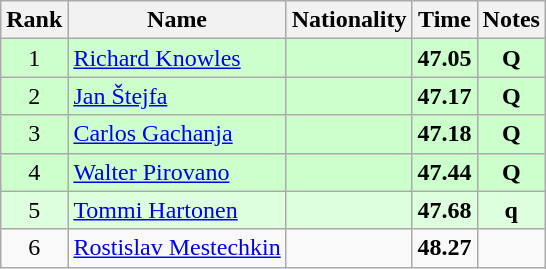<table class="wikitable sortable" style="text-align:center">
<tr>
<th>Rank</th>
<th>Name</th>
<th>Nationality</th>
<th>Time</th>
<th>Notes</th>
</tr>
<tr bgcolor=ccffcc>
<td>1</td>
<td align=left><a href='#'>Richard Knowles</a></td>
<td align=left></td>
<td><strong>47.05</strong></td>
<td><strong>Q</strong></td>
</tr>
<tr bgcolor=ccffcc>
<td>2</td>
<td align=left><a href='#'>Jan Štejfa</a></td>
<td align=left></td>
<td><strong>47.17</strong></td>
<td><strong>Q</strong></td>
</tr>
<tr bgcolor=ccffcc>
<td>3</td>
<td align=left><a href='#'>Carlos Gachanja</a></td>
<td align=left></td>
<td><strong>47.18</strong></td>
<td><strong>Q</strong></td>
</tr>
<tr bgcolor=ccffcc>
<td>4</td>
<td align=left><a href='#'>Walter Pirovano</a></td>
<td align=left></td>
<td><strong>47.44</strong></td>
<td><strong>Q</strong></td>
</tr>
<tr bgcolor=ddffdd>
<td>5</td>
<td align=left><a href='#'>Tommi Hartonen</a></td>
<td align=left></td>
<td><strong>47.68</strong></td>
<td><strong>q</strong></td>
</tr>
<tr>
<td>6</td>
<td align=left><a href='#'>Rostislav Mestechkin</a></td>
<td align=left></td>
<td><strong>48.27</strong></td>
<td></td>
</tr>
</table>
